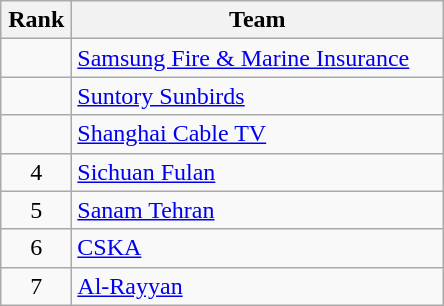<table class="wikitable" style="text-align: center;">
<tr>
<th width=40>Rank</th>
<th width=240>Team</th>
</tr>
<tr>
<td></td>
<td align="left"> <a href='#'>Samsung Fire & Marine Insurance</a></td>
</tr>
<tr>
<td></td>
<td align="left"> <a href='#'>Suntory Sunbirds</a></td>
</tr>
<tr>
<td></td>
<td align="left"> <a href='#'>Shanghai Cable TV</a></td>
</tr>
<tr>
<td>4</td>
<td align="left"> <a href='#'>Sichuan Fulan</a></td>
</tr>
<tr>
<td>5</td>
<td align="left"> <a href='#'>Sanam Tehran</a></td>
</tr>
<tr>
<td>6</td>
<td align="left"> <a href='#'>CSKA</a></td>
</tr>
<tr>
<td>7</td>
<td align="left"> <a href='#'>Al-Rayyan</a></td>
</tr>
</table>
